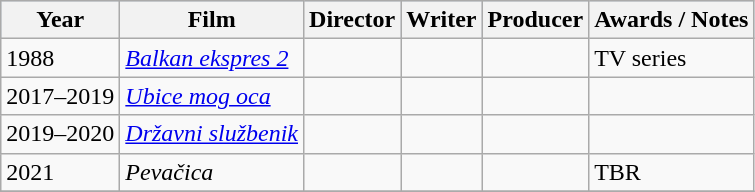<table class="wikitable sortable">
<tr style="background:#b0c4de; text-align:center;">
<th>Year</th>
<th>Film</th>
<th>Director</th>
<th>Writer</th>
<th>Producer</th>
<th>Awards / Notes</th>
</tr>
<tr>
<td>1988</td>
<td><em><a href='#'>Balkan ekspres 2</a></em></td>
<td></td>
<td></td>
<td></td>
<td>TV series</td>
</tr>
<tr>
<td>2017–2019</td>
<td><em><a href='#'>Ubice mog oca</a></em></td>
<td></td>
<td></td>
<td></td>
<td></td>
</tr>
<tr>
<td>2019–2020</td>
<td><em><a href='#'>Državni službenik</a></em></td>
<td></td>
<td></td>
<td></td>
<td></td>
</tr>
<tr>
<td>2021</td>
<td><em>Pevačica</em></td>
<td></td>
<td></td>
<td></td>
<td>TBR</td>
</tr>
<tr>
</tr>
</table>
